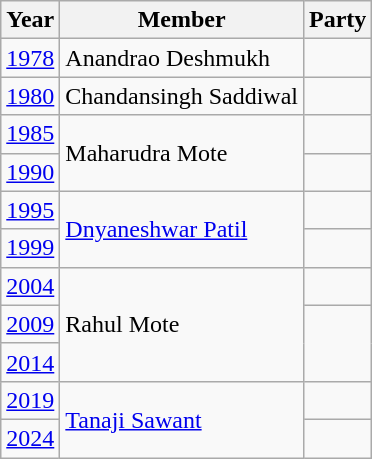<table class="wikitable">
<tr>
<th>Year</th>
<th>Member</th>
<th colspan="2">Party</th>
</tr>
<tr>
<td><a href='#'>1978</a></td>
<td>Anandrao Deshmukh</td>
<td></td>
</tr>
<tr>
<td><a href='#'>1980</a></td>
<td>Chandansingh Saddiwal</td>
<td></td>
</tr>
<tr>
<td><a href='#'>1985</a></td>
<td rowspan=2>Maharudra Mote</td>
<td></td>
</tr>
<tr>
<td><a href='#'>1990</a></td>
<td></td>
</tr>
<tr>
<td><a href='#'>1995</a></td>
<td rowspan=2><a href='#'>Dnyaneshwar Patil</a></td>
<td></td>
</tr>
<tr>
<td><a href='#'>1999</a></td>
</tr>
<tr>
<td><a href='#'>2004</a></td>
<td rowspan=3>Rahul Mote</td>
<td></td>
</tr>
<tr>
<td><a href='#'>2009</a></td>
</tr>
<tr>
<td><a href='#'>2014</a></td>
</tr>
<tr>
<td><a href='#'>2019</a></td>
<td Rowspan=2><a href='#'>Tanaji Sawant</a></td>
<td></td>
</tr>
<tr>
<td><a href='#'>2024</a></td>
</tr>
</table>
